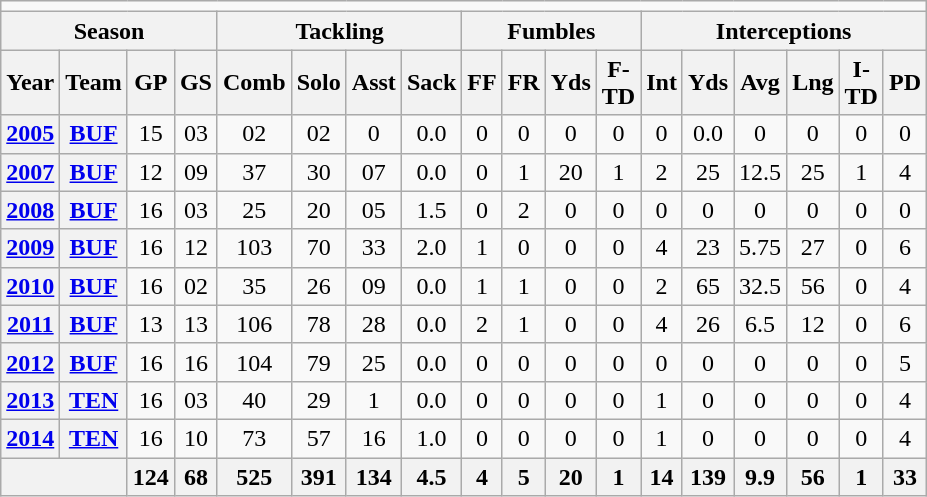<table class= "wikitable" float="left" border="1" style="text-align:center; width:45%;">
<tr>
<td ! colspan="19"></td>
</tr>
<tr>
<th colspan=4>Season</th>
<th colspan=4>Tackling</th>
<th colspan=4>Fumbles</th>
<th colspan=6>Interceptions</th>
</tr>
<tr>
<th>Year</th>
<th>Team</th>
<th>GP</th>
<th>GS</th>
<th>Comb</th>
<th>Solo</th>
<th>Asst</th>
<th>Sack</th>
<th>FF</th>
<th>FR</th>
<th>Yds</th>
<th>F-TD</th>
<th>Int</th>
<th>Yds</th>
<th>Avg</th>
<th>Lng</th>
<th>I-TD</th>
<th>PD</th>
</tr>
<tr>
<th><a href='#'>2005</a></th>
<th><a href='#'>BUF</a></th>
<td>15</td>
<td>03</td>
<td>02</td>
<td>02</td>
<td>0</td>
<td>0.0</td>
<td>0</td>
<td>0</td>
<td>0</td>
<td>0</td>
<td>0</td>
<td>0.0</td>
<td>0</td>
<td>0</td>
<td>0</td>
<td>0</td>
</tr>
<tr>
<th><a href='#'>2007</a></th>
<th><a href='#'>BUF</a></th>
<td>12</td>
<td>09</td>
<td>37</td>
<td>30</td>
<td>07</td>
<td>0.0</td>
<td>0</td>
<td>1</td>
<td>20</td>
<td>1</td>
<td>2</td>
<td>25</td>
<td>12.5</td>
<td>25</td>
<td>1</td>
<td>4</td>
</tr>
<tr>
<th><a href='#'>2008</a></th>
<th><a href='#'>BUF</a></th>
<td>16</td>
<td>03</td>
<td>25</td>
<td>20</td>
<td>05</td>
<td>1.5</td>
<td>0</td>
<td>2</td>
<td>0</td>
<td>0</td>
<td>0</td>
<td>0</td>
<td>0</td>
<td>0</td>
<td>0</td>
<td>0</td>
</tr>
<tr>
<th><a href='#'>2009</a></th>
<th><a href='#'>BUF</a></th>
<td>16</td>
<td>12</td>
<td>103</td>
<td>70</td>
<td>33</td>
<td>2.0</td>
<td>1</td>
<td>0</td>
<td>0</td>
<td>0</td>
<td>4</td>
<td>23</td>
<td>5.75</td>
<td>27</td>
<td>0</td>
<td>6</td>
</tr>
<tr>
<th><a href='#'>2010</a></th>
<th><a href='#'>BUF</a></th>
<td>16</td>
<td>02</td>
<td>35</td>
<td>26</td>
<td>09</td>
<td>0.0</td>
<td>1</td>
<td>1</td>
<td>0</td>
<td>0</td>
<td>2</td>
<td>65</td>
<td>32.5</td>
<td>56</td>
<td>0</td>
<td>4</td>
</tr>
<tr>
<th><a href='#'>2011</a></th>
<th><a href='#'>BUF</a></th>
<td>13</td>
<td>13</td>
<td>106</td>
<td>78</td>
<td>28</td>
<td>0.0</td>
<td>2</td>
<td>1</td>
<td>0</td>
<td>0</td>
<td>4</td>
<td>26</td>
<td>6.5</td>
<td>12</td>
<td>0</td>
<td>6</td>
</tr>
<tr>
<th><a href='#'>2012</a></th>
<th><a href='#'>BUF</a></th>
<td>16</td>
<td>16</td>
<td>104</td>
<td>79</td>
<td>25</td>
<td>0.0</td>
<td>0</td>
<td>0</td>
<td>0</td>
<td>0</td>
<td>0</td>
<td>0</td>
<td>0</td>
<td>0</td>
<td>0</td>
<td>5</td>
</tr>
<tr>
<th><a href='#'>2013</a></th>
<th><a href='#'>TEN</a></th>
<td>16</td>
<td>03</td>
<td>40</td>
<td>29</td>
<td>1</td>
<td>0.0</td>
<td>0</td>
<td>0</td>
<td>0</td>
<td>0</td>
<td>1</td>
<td>0</td>
<td>0</td>
<td>0</td>
<td>0</td>
<td>4</td>
</tr>
<tr>
<th><a href='#'>2014</a></th>
<th><a href='#'>TEN</a></th>
<td>16</td>
<td>10</td>
<td>73</td>
<td>57</td>
<td>16</td>
<td>1.0</td>
<td>0</td>
<td>0</td>
<td>0</td>
<td>0</td>
<td>1</td>
<td>0</td>
<td>0</td>
<td>0</td>
<td>0</td>
<td>4</td>
</tr>
<tr>
<th colspan=2></th>
<th>124</th>
<th>68</th>
<th>525</th>
<th>391</th>
<th>134</th>
<th>4.5</th>
<th>4</th>
<th>5</th>
<th>20</th>
<th>1</th>
<th>14</th>
<th>139</th>
<th>9.9</th>
<th>56</th>
<th>1</th>
<th>33</th>
</tr>
</table>
